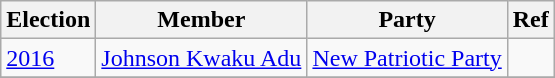<table class="wikitable">
<tr>
<th>Election</th>
<th>Member</th>
<th>Party</th>
<th>Ref</th>
</tr>
<tr>
<td><a href='#'>2016</a></td>
<td><a href='#'>Johnson Kwaku Adu</a></td>
<td><a href='#'>New Patriotic Party</a></td>
<td></td>
</tr>
<tr>
</tr>
</table>
